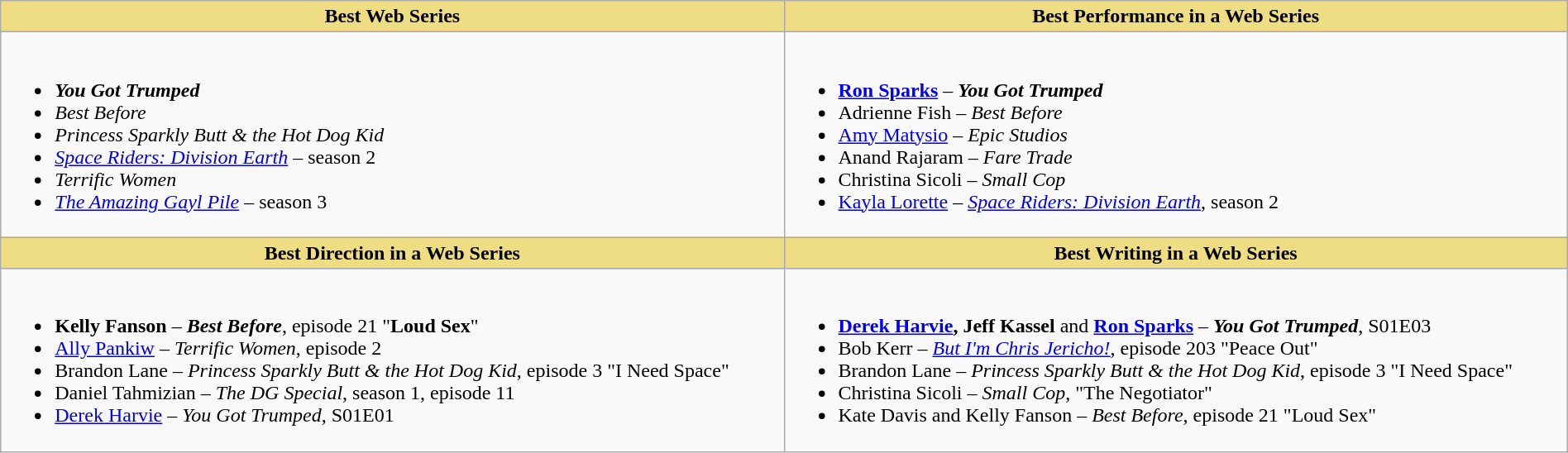<table class="wikitable" style="width:100%;">
<tr>
<th style="background:#EEDD82; width:50%">Best Web Series</th>
<th style="background:#EEDD82; width:50%">Best Performance in a Web Series</th>
</tr>
<tr>
<td valign="top"><br><ul><li> <strong><em>You Got Trumped</em></strong></li><li><em>Best Before</em></li><li><em>Princess Sparkly Butt & the Hot Dog Kid</em></li><li><em><a href='#'>Space Riders: Division Earth</a></em> – season 2</li><li><em>Terrific Women</em></li><li><em><a href='#'>The Amazing Gayl Pile</a></em> – season 3</li></ul></td>
<td valign="top"><br><ul><li> <strong><a href='#'>Ron Sparks</a></strong> – <strong><em>You Got Trumped</em></strong></li><li>Adrienne Fish – <em>Best Before</em></li><li><a href='#'>Amy Matysio</a> – <em>Epic Studios</em></li><li>Anand Rajaram – <em>Fare Trade</em></li><li>Christina Sicoli – <em>Small Cop</em></li><li><a href='#'>Kayla Lorette</a> – <em><a href='#'>Space Riders: Division Earth</a></em>, season 2</li></ul></td>
</tr>
<tr>
<th style="background:#EEDD82; width:50%">Best Direction in a Web Series</th>
<th style="background:#EEDD82; width:50%">Best Writing in a Web Series</th>
</tr>
<tr>
<td valign="top"><br><ul><li> <strong>Kelly Fanson</strong> – <strong><em>Best Before</em></strong>, episode 21 "<strong>Loud Sex</strong>"</li><li><a href='#'>Ally Pankiw</a> – <em>Terrific Women</em>, episode 2</li><li>Brandon Lane – <em>Princess Sparkly Butt & the Hot Dog Kid</em>, episode 3 "I Need Space"</li><li>Daniel Tahmizian – <em>The DG Special</em>, season 1, episode 11</li><li><a href='#'>Derek Harvie</a> – <em>You Got Trumped</em>, S01E01</li></ul></td>
<td valign="top"><br><ul><li> <strong><a href='#'>Derek Harvie</a>, Jeff Kassel</strong> and <strong><a href='#'>Ron Sparks</a></strong> – <strong><em>You Got Trumped</em></strong>, S01E03</li><li>Bob Kerr – <em><a href='#'>But I'm Chris Jericho!</a></em>, episode 203 "Peace Out"</li><li>Brandon Lane – <em>Princess Sparkly Butt & the Hot Dog Kid</em>, episode 3 "I Need Space"</li><li>Christina Sicoli – <em>Small Cop</em>, "The Negotiator"</li><li>Kate Davis and Kelly Fanson – <em>Best Before</em>, episode 21 "Loud Sex"</li></ul></td>
</tr>
</table>
